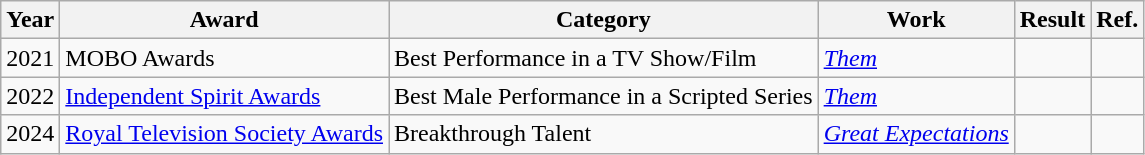<table class="wikitable">
<tr>
<th scope="col">Year</th>
<th scope="col">Award</th>
<th scope="col">Category</th>
<th scope="col">Work</th>
<th scope="col">Result</th>
<th>Ref.</th>
</tr>
<tr>
<td rowspan="1">2021</td>
<td>MOBO Awards</td>
<td>Best Performance in a TV Show/Film</td>
<td><em><a href='#'>Them</a></em></td>
<td></td>
<td></td>
</tr>
<tr>
<td>2022</td>
<td><a href='#'>Independent Spirit Awards</a></td>
<td>Best Male Performance in a Scripted Series</td>
<td><em><a href='#'>Them</a></em></td>
<td></td>
<td></td>
</tr>
<tr>
<td>2024</td>
<td><a href='#'>Royal Television Society Awards</a></td>
<td>Breakthrough Talent</td>
<td><em><a href='#'>Great Expectations</a></em></td>
<td></td>
<td></td>
</tr>
</table>
